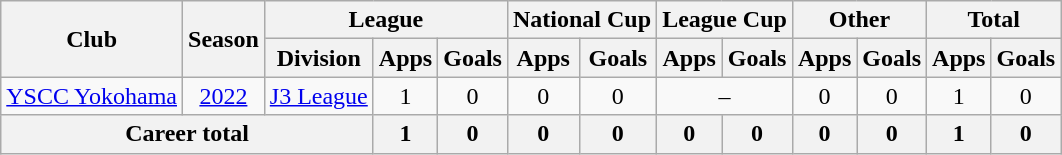<table class="wikitable" style="text-align: center">
<tr>
<th rowspan="2">Club</th>
<th rowspan="2">Season</th>
<th colspan="3">League</th>
<th colspan="2">National Cup</th>
<th colspan="2">League Cup</th>
<th colspan="2">Other</th>
<th colspan="2">Total</th>
</tr>
<tr>
<th>Division</th>
<th>Apps</th>
<th>Goals</th>
<th>Apps</th>
<th>Goals</th>
<th>Apps</th>
<th>Goals</th>
<th>Apps</th>
<th>Goals</th>
<th>Apps</th>
<th>Goals</th>
</tr>
<tr>
<td><a href='#'>YSCC Yokohama</a></td>
<td><a href='#'>2022</a></td>
<td><a href='#'>J3 League</a></td>
<td>1</td>
<td>0</td>
<td>0</td>
<td>0</td>
<td colspan="2">–</td>
<td>0</td>
<td>0</td>
<td>1</td>
<td>0</td>
</tr>
<tr>
<th colspan=3>Career total</th>
<th>1</th>
<th>0</th>
<th>0</th>
<th>0</th>
<th>0</th>
<th>0</th>
<th>0</th>
<th>0</th>
<th>1</th>
<th>0</th>
</tr>
</table>
